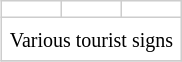<table border="1" cellspacing="0" cellpadding="5" style="border-collapse:collapse;border-color:#cdcdcd;margin:10px" align="right">
<tr>
<td align="center"></td>
<td align="center"></td>
<td align="center"></td>
</tr>
<tr>
<td colspan="3" align="center"><small>Various tourist signs</small></td>
</tr>
<tr>
</tr>
</table>
